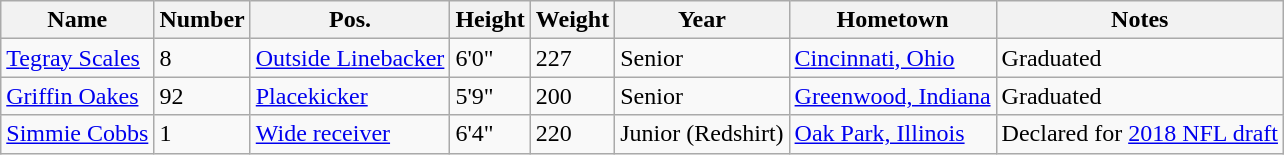<table class="wikitable sortable">
<tr>
<th>Name</th>
<th>Number</th>
<th>Pos.</th>
<th>Height</th>
<th>Weight</th>
<th>Year</th>
<th>Hometown</th>
<th class="unsortable">Notes</th>
</tr>
<tr>
<td><a href='#'>Tegray Scales</a></td>
<td>8</td>
<td><a href='#'>Outside Linebacker</a></td>
<td>6'0"</td>
<td>227</td>
<td>Senior</td>
<td><a href='#'>Cincinnati, Ohio</a></td>
<td>Graduated</td>
</tr>
<tr>
<td><a href='#'>Griffin Oakes</a></td>
<td>92</td>
<td><a href='#'>Placekicker</a></td>
<td>5'9"</td>
<td>200</td>
<td>Senior</td>
<td><a href='#'>Greenwood, Indiana</a></td>
<td>Graduated</td>
</tr>
<tr>
<td><a href='#'>Simmie Cobbs</a></td>
<td>1</td>
<td><a href='#'>Wide receiver</a></td>
<td>6'4"</td>
<td>220</td>
<td>Junior (Redshirt)</td>
<td><a href='#'>Oak Park, Illinois</a></td>
<td>Declared for <a href='#'>2018 NFL draft</a></td>
</tr>
</table>
